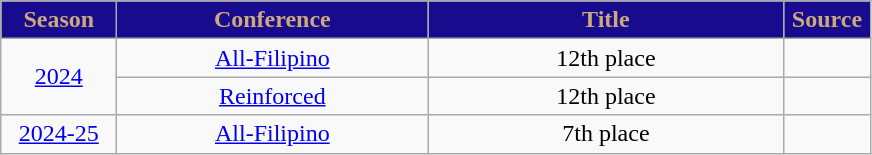<table class="wikitable">
<tr>
<th width=70px style="background:#180B8E; color:#CCA97E; text-align: center"><strong>Season</strong></th>
<th width=200px style="background:#180B8E; color:#CCA97E">Conference</th>
<th width=230px style="background:#180B8E; color:#CCA97E">Title</th>
<th width=50px style="background:#180B8E; color:#CCA97E">Source</th>
</tr>
<tr align=center>
<td rowspan=2><a href='#'>2024</a></td>
<td><a href='#'>All-Filipino</a></td>
<td>12th place</td>
<td></td>
</tr>
<tr align=center>
<td><a href='#'>Reinforced</a></td>
<td>12th place</td>
<td></td>
</tr>
<tr align=center>
<td rowspan=3><a href='#'>2024-25</a></td>
<td><a href='#'>All-Filipino</a></td>
<td>7th place</td>
<td></td>
</tr>
</table>
